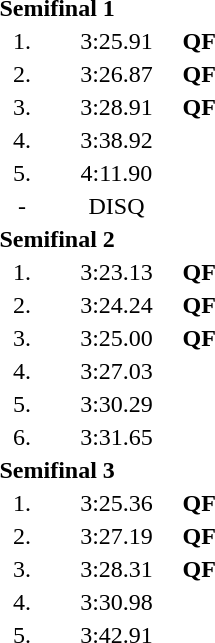<table style="text-align:center">
<tr>
<td colspan=4 align=left><strong>Semifinal 1</strong></td>
</tr>
<tr>
<td width=30>1.</td>
<td align=left></td>
<td width=80>3:25.91</td>
<td><strong>QF</strong></td>
</tr>
<tr>
<td>2.</td>
<td align=left></td>
<td>3:26.87</td>
<td><strong>QF</strong></td>
</tr>
<tr>
<td>3.</td>
<td align=left></td>
<td>3:28.91</td>
<td><strong>QF</strong></td>
</tr>
<tr>
<td>4.</td>
<td align=left></td>
<td>3:38.92</td>
<td></td>
</tr>
<tr>
<td>5.</td>
<td align=left></td>
<td>4:11.90</td>
<td></td>
</tr>
<tr>
<td>-</td>
<td align=left></td>
<td>DISQ</td>
<td></td>
</tr>
<tr>
<td colspan=4 align=left><strong>Semifinal 2</strong></td>
</tr>
<tr>
<td>1.</td>
<td align=left></td>
<td>3:23.13</td>
<td><strong>QF</strong></td>
</tr>
<tr>
<td>2.</td>
<td align=left></td>
<td>3:24.24</td>
<td><strong>QF</strong></td>
</tr>
<tr>
<td>3.</td>
<td align=left></td>
<td>3:25.00</td>
<td><strong>QF</strong></td>
</tr>
<tr>
<td>4.</td>
<td align=left></td>
<td>3:27.03</td>
<td></td>
</tr>
<tr>
<td>5.</td>
<td align=left></td>
<td>3:30.29</td>
<td></td>
</tr>
<tr>
<td>6.</td>
<td align=left></td>
<td>3:31.65</td>
<td></td>
</tr>
<tr>
<td colspan=4 align=left><strong>Semifinal 3</strong></td>
</tr>
<tr>
<td>1.</td>
<td align=left></td>
<td>3:25.36</td>
<td><strong>QF</strong></td>
</tr>
<tr>
<td>2.</td>
<td align=left></td>
<td>3:27.19</td>
<td><strong>QF</strong></td>
</tr>
<tr>
<td>3.</td>
<td align=left></td>
<td>3:28.31</td>
<td><strong>QF</strong></td>
</tr>
<tr>
<td>4.</td>
<td align=left></td>
<td>3:30.98</td>
<td></td>
</tr>
<tr>
<td>5.</td>
<td align=left></td>
<td>3:42.91</td>
<td></td>
</tr>
</table>
